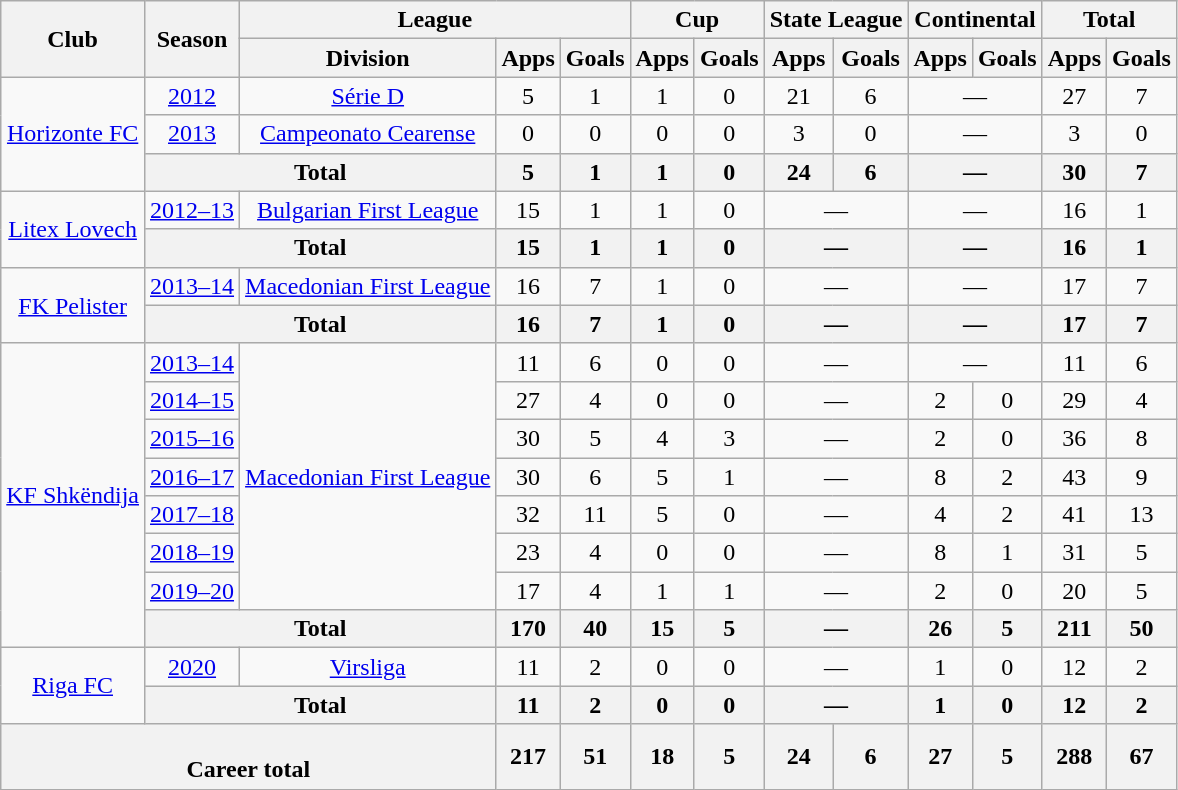<table class="wikitable" style="text-align: center;">
<tr>
<th rowspan="2">Club</th>
<th rowspan="2">Season</th>
<th colspan="3">League</th>
<th colspan="2">Cup</th>
<th colspan="2">State League</th>
<th colspan="2">Continental</th>
<th colspan="2">Total</th>
</tr>
<tr>
<th>Division</th>
<th>Apps</th>
<th>Goals</th>
<th>Apps</th>
<th>Goals</th>
<th>Apps</th>
<th>Goals</th>
<th>Apps</th>
<th>Goals</th>
<th>Apps</th>
<th>Goals</th>
</tr>
<tr>
<td rowspan="3" valign="center"><a href='#'>Horizonte FC</a></td>
<td><a href='#'>2012</a></td>
<td><a href='#'>Série D</a></td>
<td>5</td>
<td>1</td>
<td>1</td>
<td>0</td>
<td>21</td>
<td>6</td>
<td colspan=2>—</td>
<td>27</td>
<td>7</td>
</tr>
<tr>
<td><a href='#'>2013</a></td>
<td><a href='#'>Campeonato Cearense</a></td>
<td>0</td>
<td>0</td>
<td>0</td>
<td>0</td>
<td>3</td>
<td>0</td>
<td colspan=2>—</td>
<td>3</td>
<td>0</td>
</tr>
<tr>
<th colspan=2>Total</th>
<th>5</th>
<th>1</th>
<th>1</th>
<th>0</th>
<th>24</th>
<th>6</th>
<th colspan=2>—</th>
<th>30</th>
<th>7</th>
</tr>
<tr>
<td rowspan="2" valign="center"><a href='#'>Litex Lovech</a></td>
<td><a href='#'>2012–13</a></td>
<td><a href='#'>Bulgarian First League</a></td>
<td>15</td>
<td>1</td>
<td>1</td>
<td>0</td>
<td colspan=2>—</td>
<td colspan=2>—</td>
<td>16</td>
<td>1</td>
</tr>
<tr>
<th colspan=2>Total</th>
<th>15</th>
<th>1</th>
<th>1</th>
<th>0</th>
<th colspan=2>—</th>
<th colspan=2>—</th>
<th>16</th>
<th>1</th>
</tr>
<tr>
<td rowspan="2" valign="center"><a href='#'>FK Pelister</a></td>
<td><a href='#'>2013–14</a></td>
<td><a href='#'>Macedonian First League</a></td>
<td>16</td>
<td>7</td>
<td>1</td>
<td>0</td>
<td colspan=2>—</td>
<td colspan=2>—</td>
<td>17</td>
<td>7</td>
</tr>
<tr>
<th colspan=2>Total</th>
<th>16</th>
<th>7</th>
<th>1</th>
<th>0</th>
<th colspan=2>—</th>
<th colspan=2>—</th>
<th>17</th>
<th>7</th>
</tr>
<tr>
<td rowspan="8" valign="center"><a href='#'>KF Shkëndija</a></td>
<td><a href='#'>2013–14</a></td>
<td rowspan=7><a href='#'>Macedonian First League</a></td>
<td>11</td>
<td>6</td>
<td>0</td>
<td>0</td>
<td colspan=2>—</td>
<td colspan=2>—</td>
<td>11</td>
<td>6</td>
</tr>
<tr>
<td><a href='#'>2014–15</a></td>
<td>27</td>
<td>4</td>
<td>0</td>
<td>0</td>
<td colspan=2>—</td>
<td>2</td>
<td>0</td>
<td>29</td>
<td>4</td>
</tr>
<tr>
<td><a href='#'>2015–16</a></td>
<td>30</td>
<td>5</td>
<td>4</td>
<td>3</td>
<td colspan=2>—</td>
<td>2</td>
<td>0</td>
<td>36</td>
<td>8</td>
</tr>
<tr>
<td><a href='#'>2016–17</a></td>
<td>30</td>
<td>6</td>
<td>5</td>
<td>1</td>
<td colspan=2>—</td>
<td>8</td>
<td>2</td>
<td>43</td>
<td>9</td>
</tr>
<tr>
<td><a href='#'>2017–18</a></td>
<td>32</td>
<td>11</td>
<td>5</td>
<td>0</td>
<td colspan=2>—</td>
<td>4</td>
<td>2</td>
<td>41</td>
<td>13</td>
</tr>
<tr>
<td><a href='#'>2018–19</a></td>
<td>23</td>
<td>4</td>
<td>0</td>
<td>0</td>
<td colspan=2>—</td>
<td>8</td>
<td>1</td>
<td>31</td>
<td>5</td>
</tr>
<tr>
<td><a href='#'>2019–20</a></td>
<td>17</td>
<td>4</td>
<td>1</td>
<td>1</td>
<td colspan=2>—</td>
<td>2</td>
<td>0</td>
<td>20</td>
<td>5</td>
</tr>
<tr>
<th colspan=2>Total</th>
<th>170</th>
<th>40</th>
<th>15</th>
<th>5</th>
<th colspan=2>—</th>
<th>26</th>
<th>5</th>
<th>211</th>
<th>50</th>
</tr>
<tr>
<td rowspan="2" valign="center"><a href='#'>Riga FC</a></td>
<td><a href='#'>2020</a></td>
<td><a href='#'>Virsliga</a></td>
<td>11</td>
<td>2</td>
<td>0</td>
<td>0</td>
<td colspan=2>—</td>
<td>1</td>
<td>0</td>
<td>12</td>
<td>2</td>
</tr>
<tr>
<th colspan=2>Total</th>
<th>11</th>
<th>2</th>
<th>0</th>
<th>0</th>
<th colspan=2>—</th>
<th>1</th>
<th>0</th>
<th>12</th>
<th>2</th>
</tr>
<tr>
<th colspan="3"><br><strong>Career total</strong></th>
<th>217</th>
<th>51</th>
<th>18</th>
<th>5</th>
<th>24</th>
<th>6</th>
<th>27</th>
<th>5</th>
<th>288</th>
<th>67</th>
</tr>
</table>
